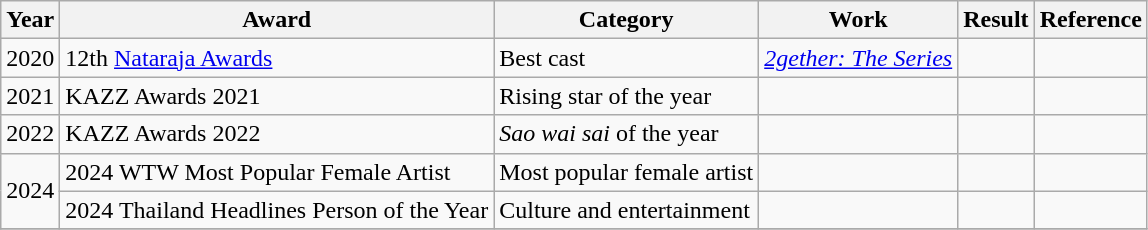<table class="wikitable">
<tr>
<th>Year</th>
<th>Award</th>
<th>Category</th>
<th>Work</th>
<th>Result</th>
<th>Reference</th>
</tr>
<tr>
<td>2020</td>
<td>12th <a href='#'>Nataraja Awards</a></td>
<td>Best cast</td>
<td><em><a href='#'>2gether: The Series</a></em></td>
<td></td>
<td></td>
</tr>
<tr>
<td>2021</td>
<td>KAZZ Awards 2021</td>
<td>Rising star of the year</td>
<td></td>
<td></td>
<td></td>
</tr>
<tr>
<td>2022</td>
<td>KAZZ Awards 2022</td>
<td><em>Sao wai sai</em> of the year</td>
<td></td>
<td></td>
<td></td>
</tr>
<tr>
<td rowspan=2>2024</td>
<td>2024 WTW Most Popular Female Artist</td>
<td>Most popular female artist</td>
<td></td>
<td></td>
<td></td>
</tr>
<tr>
<td>2024 Thailand Headlines Person of the Year</td>
<td>Culture and entertainment</td>
<td></td>
<td></td>
<td></td>
</tr>
<tr>
</tr>
</table>
